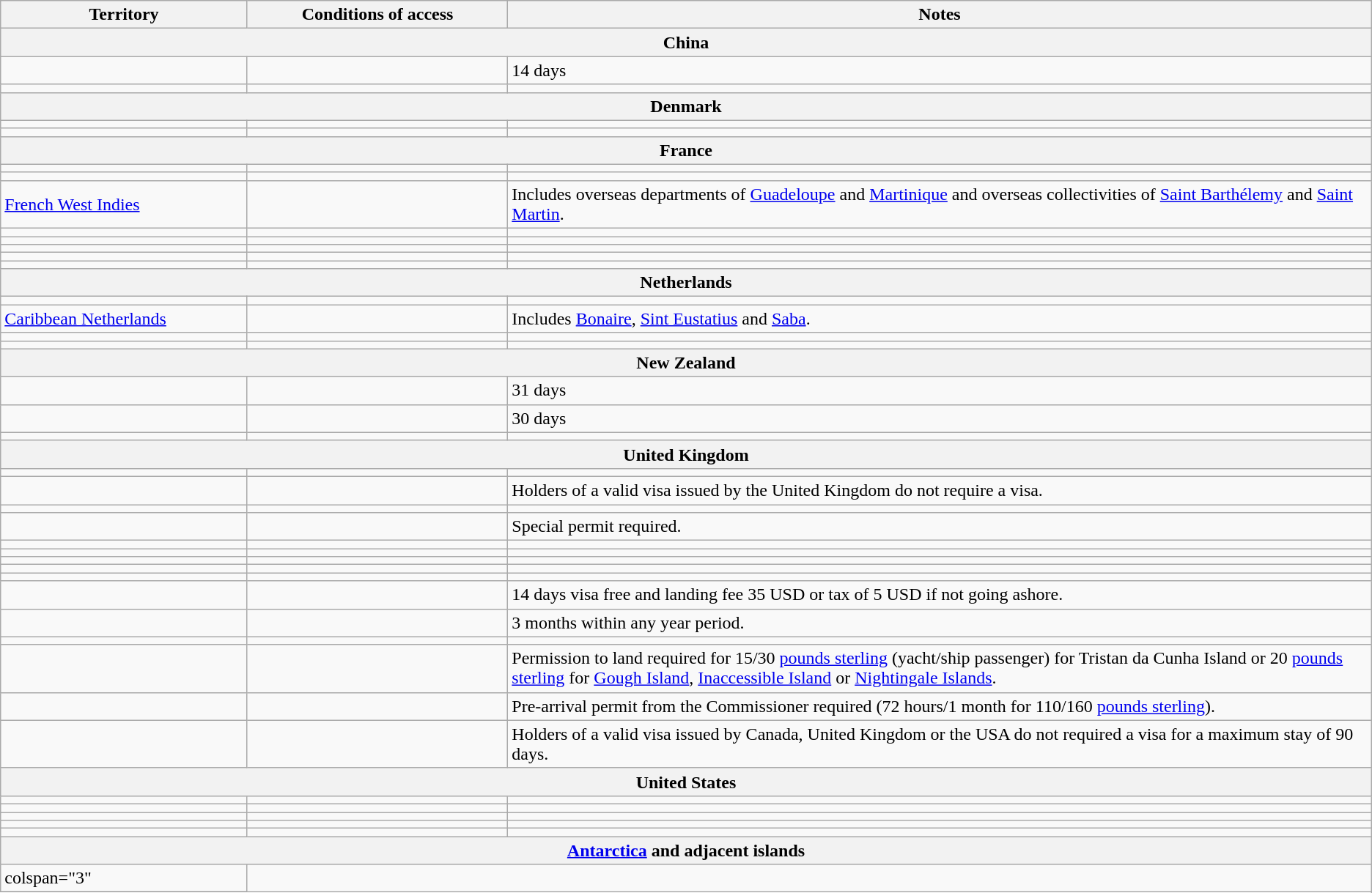<table class="wikitable" style="text-align: left; table-layout: fixed;">
<tr>
<th width="18%">Territory</th>
<th width="19%">Conditions of access</th>
<th>Notes</th>
</tr>
<tr>
<th colspan="3">China</th>
</tr>
<tr>
<td></td>
<td></td>
<td>14 days</td>
</tr>
<tr>
<td></td>
<td></td>
<td></td>
</tr>
<tr>
<th colspan="3">Denmark</th>
</tr>
<tr>
<td></td>
<td></td>
<td></td>
</tr>
<tr>
<td></td>
<td></td>
<td></td>
</tr>
<tr>
<th colspan="3">France</th>
</tr>
<tr>
<td></td>
<td></td>
<td></td>
</tr>
<tr>
<td></td>
<td></td>
<td></td>
</tr>
<tr>
<td> <a href='#'>French West Indies</a></td>
<td></td>
<td>Includes overseas departments of <a href='#'>Guadeloupe</a> and <a href='#'>Martinique</a> and overseas collectivities of <a href='#'>Saint Barthélemy</a> and <a href='#'>Saint Martin</a>.</td>
</tr>
<tr>
<td></td>
<td></td>
<td></td>
</tr>
<tr>
<td></td>
<td></td>
<td></td>
</tr>
<tr>
<td></td>
<td></td>
<td></td>
</tr>
<tr>
<td></td>
<td></td>
<td></td>
</tr>
<tr>
<td></td>
<td></td>
<td></td>
</tr>
<tr>
<th colspan="3">Netherlands</th>
</tr>
<tr>
<td></td>
<td></td>
<td></td>
</tr>
<tr>
<td> <a href='#'>Caribbean Netherlands</a></td>
<td></td>
<td>Includes <a href='#'>Bonaire</a>, <a href='#'>Sint Eustatius</a> and <a href='#'>Saba</a>.</td>
</tr>
<tr>
<td></td>
<td></td>
<td></td>
</tr>
<tr>
<td></td>
<td></td>
<td></td>
</tr>
<tr>
<th colspan="3">New Zealand</th>
</tr>
<tr>
<td></td>
<td></td>
<td>31 days</td>
</tr>
<tr>
<td></td>
<td></td>
<td>30 days</td>
</tr>
<tr>
<td></td>
<td></td>
<td></td>
</tr>
<tr>
<th colspan="3">United Kingdom</th>
</tr>
<tr>
<td></td>
<td></td>
<td></td>
</tr>
<tr>
<td></td>
<td></td>
<td>Holders of a valid visa issued by the United Kingdom do not require a visa.</td>
</tr>
<tr>
<td></td>
<td></td>
<td></td>
</tr>
<tr>
<td></td>
<td></td>
<td>Special permit required.</td>
</tr>
<tr>
<td></td>
<td></td>
<td></td>
</tr>
<tr>
<td></td>
<td></td>
<td></td>
</tr>
<tr>
<td></td>
<td></td>
<td></td>
</tr>
<tr>
<td></td>
<td></td>
<td></td>
</tr>
<tr>
<td></td>
<td></td>
<td></td>
</tr>
<tr>
<td></td>
<td></td>
<td>14 days visa free and landing fee 35 USD or tax of 5 USD if not going ashore.</td>
</tr>
<tr>
<td></td>
<td></td>
<td>3 months within any year period.</td>
</tr>
<tr>
<td></td>
<td></td>
<td></td>
</tr>
<tr>
<td></td>
<td></td>
<td>Permission to land required for 15/30 <a href='#'>pounds sterling</a> (yacht/ship passenger) for Tristan da Cunha Island or 20 <a href='#'>pounds sterling</a> for <a href='#'>Gough Island</a>, <a href='#'>Inaccessible Island</a> or <a href='#'>Nightingale Islands</a>.</td>
</tr>
<tr>
<td></td>
<td></td>
<td>Pre-arrival permit from the Commissioner required (72 hours/1 month for 110/160 <a href='#'>pounds sterling</a>).</td>
</tr>
<tr>
<td></td>
<td></td>
<td>Holders of a valid visa issued by Canada, United Kingdom or the USA do not required a visa for a maximum stay of 90 days.</td>
</tr>
<tr>
<th colspan="3">United States</th>
</tr>
<tr>
<td></td>
<td></td>
<td></td>
</tr>
<tr>
<td></td>
<td></td>
<td></td>
</tr>
<tr>
<td></td>
<td></td>
<td></td>
</tr>
<tr>
<td></td>
<td></td>
<td></td>
</tr>
<tr>
<td></td>
<td></td>
<td></td>
</tr>
<tr>
<th colspan="3"><a href='#'>Antarctica</a> and adjacent islands</th>
</tr>
<tr>
<td>colspan="3" </td>
</tr>
<tr>
</tr>
</table>
